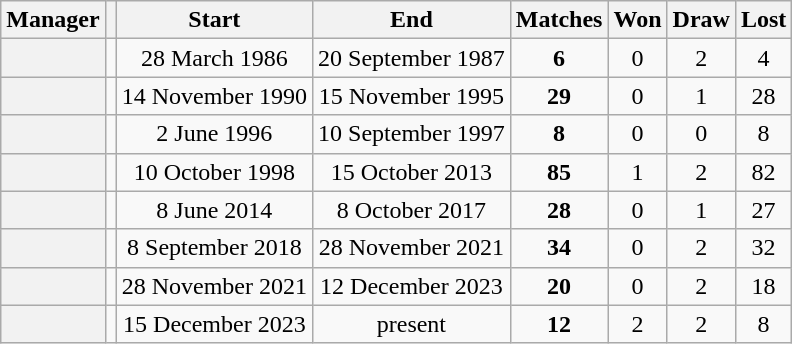<table class="wikitable sortable plainrowheaders" style="text-align:center;">
<tr>
<th scope=col>Manager</th>
<th scope=col></th>
<th scope=col>Start</th>
<th scope=col>End</th>
<th scope=col>Matches</th>
<th scope=col>Won</th>
<th scope=col>Draw</th>
<th scope=col>Lost</th>
</tr>
<tr>
<th scope=row></th>
<td></td>
<td>28 March 1986</td>
<td>20 September 1987</td>
<td><strong>6</strong></td>
<td>0</td>
<td>2</td>
<td>4</td>
</tr>
<tr>
<th scope=row></th>
<td></td>
<td>14 November 1990</td>
<td>15 November 1995</td>
<td><strong>29</strong></td>
<td>0</td>
<td>1</td>
<td>28</td>
</tr>
<tr>
<th scope=row></th>
<td></td>
<td>2 June 1996</td>
<td>10 September 1997</td>
<td><strong>8</strong></td>
<td>0</td>
<td>0</td>
<td>8</td>
</tr>
<tr>
<th scope=row></th>
<td></td>
<td>10 October 1998</td>
<td>15 October 2013</td>
<td><strong>85</strong></td>
<td>1</td>
<td>2</td>
<td>82</td>
</tr>
<tr>
<th scope=row></th>
<td></td>
<td>8 June 2014</td>
<td>8 October 2017</td>
<td><strong>28</strong></td>
<td>0</td>
<td>1</td>
<td>27</td>
</tr>
<tr>
<th scope=row></th>
<td></td>
<td>8 September 2018</td>
<td>28 November 2021</td>
<td><strong>34</strong></td>
<td>0</td>
<td>2</td>
<td>32</td>
</tr>
<tr>
<th scope=row></th>
<td></td>
<td>28 November 2021</td>
<td>12 December 2023</td>
<td><strong>20</strong></td>
<td>0</td>
<td>2</td>
<td>18</td>
</tr>
<tr>
<th scope=row></th>
<td></td>
<td>15 December 2023</td>
<td>present</td>
<td><strong>12</strong></td>
<td>2</td>
<td>2</td>
<td>8</td>
</tr>
</table>
